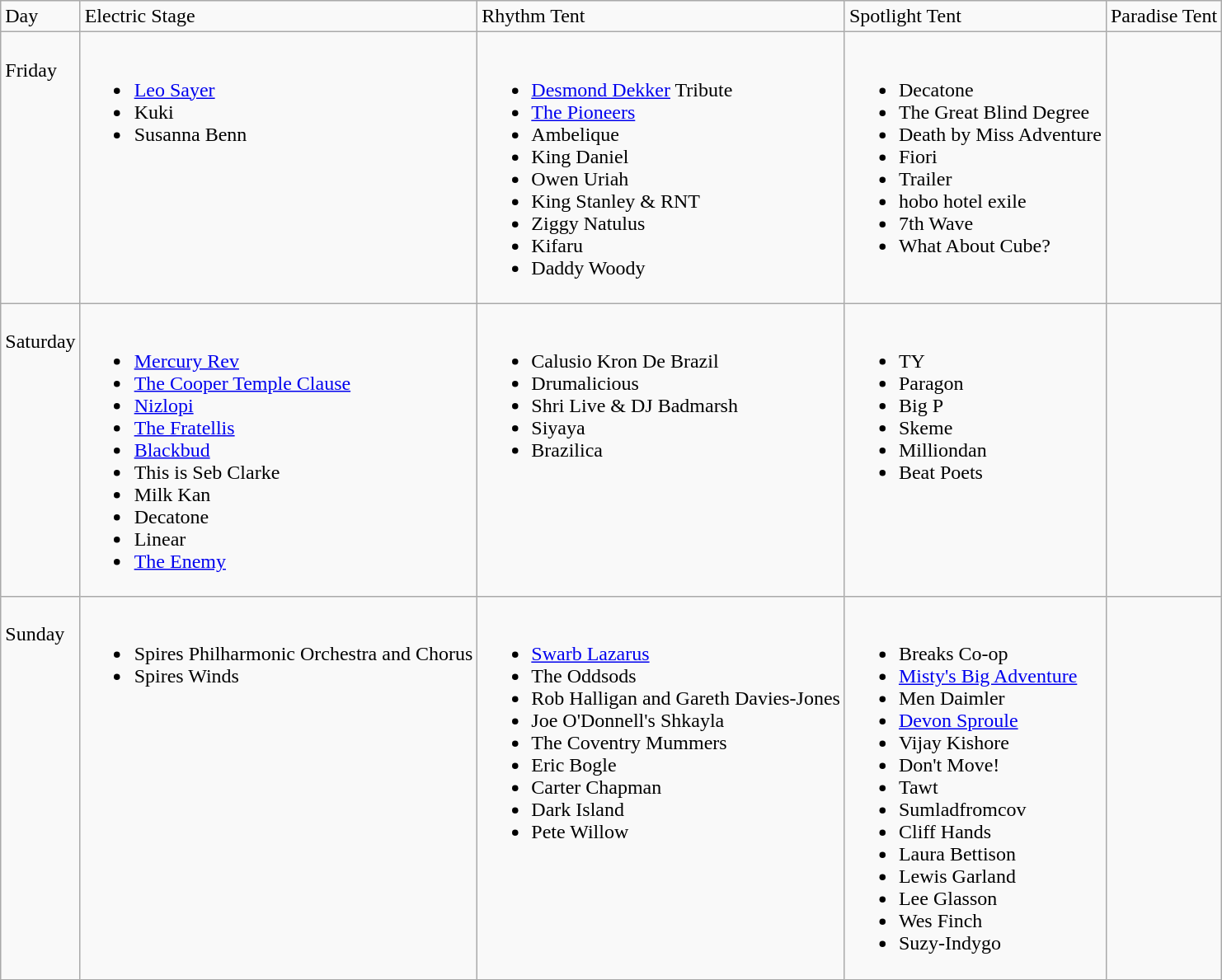<table class="wikitable">
<tr>
<td>Day</td>
<td>Electric Stage</td>
<td>Rhythm Tent</td>
<td>Spotlight Tent</td>
<td>Paradise Tent</td>
</tr>
<tr valign="top">
<td><br>Friday</td>
<td><br><ul><li><a href='#'>Leo Sayer</a></li><li>Kuki</li><li>Susanna Benn</li></ul></td>
<td><br><ul><li><a href='#'>Desmond Dekker</a> Tribute</li><li><a href='#'>The Pioneers</a></li><li>Ambelique</li><li>King Daniel</li><li>Owen Uriah</li><li>King Stanley & RNT</li><li>Ziggy Natulus</li><li>Kifaru</li><li>Daddy Woody</li></ul></td>
<td><br><ul><li>Decatone</li><li>The Great Blind Degree</li><li>Death by Miss Adventure</li><li>Fiori</li><li>Trailer</li><li>hobo hotel exile</li><li>7th Wave</li><li>What About Cube?</li></ul></td>
<td></td>
</tr>
<tr valign="top">
<td><br>Saturday</td>
<td><br><ul><li><a href='#'>Mercury Rev</a></li><li><a href='#'>The Cooper Temple Clause</a></li><li><a href='#'>Nizlopi</a></li><li><a href='#'>The Fratellis</a></li><li><a href='#'>Blackbud</a></li><li>This is Seb Clarke</li><li>Milk Kan</li><li>Decatone</li><li>Linear</li><li><a href='#'>The Enemy</a></li></ul></td>
<td><br><ul><li>Calusio Kron De Brazil</li><li>Drumalicious</li><li>Shri Live & DJ Badmarsh</li><li>Siyaya</li><li>Brazilica</li></ul></td>
<td><br><ul><li>TY</li><li>Paragon</li><li>Big P</li><li>Skeme</li><li>Milliondan</li><li>Beat Poets</li></ul></td>
<td></td>
</tr>
<tr valign="top">
<td><br>Sunday</td>
<td><br><ul><li>Spires Philharmonic Orchestra and Chorus</li><li>Spires Winds</li></ul></td>
<td><br><ul><li><a href='#'>Swarb Lazarus</a></li><li>The Oddsods</li><li>Rob Halligan and Gareth Davies-Jones</li><li>Joe O'Donnell's Shkayla</li><li>The Coventry Mummers</li><li>Eric Bogle</li><li>Carter Chapman</li><li>Dark Island</li><li>Pete Willow</li></ul></td>
<td><br><ul><li>Breaks Co-op</li><li><a href='#'>Misty's Big Adventure</a></li><li>Men Daimler</li><li><a href='#'>Devon Sproule</a></li><li>Vijay Kishore</li><li>Don't Move!</li><li>Tawt</li><li>Sumladfromcov</li><li>Cliff Hands</li><li>Laura Bettison</li><li>Lewis Garland</li><li>Lee Glasson</li><li>Wes Finch</li><li>Suzy-Indygo</li></ul></td>
<td></td>
</tr>
</table>
